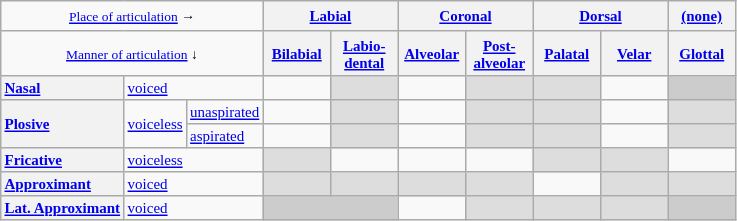<table class="wikitable" style="text-align: center">
<tr style="vertical-align: center; font-size: x-small; height: 2em">
<td colspan=3 style="font-size: 90%;"><a href='#'>Place of articulation</a> →</td>
<th colspan=2><a href='#'>Labial</a></th>
<th colspan=2><a href='#'>Coronal</a></th>
<th colspan=2><a href='#'>Dorsal</a></th>
<th colspan=2><a href='#'>(none)</a></th>
</tr>
<tr style="vertical-align: center; font-size: x-small; height: 3em">
<td colspan="3" style="font-size: 90%;"><a href='#'>Manner of articulation</a> ↓</td>
<th style="width: 4em;"><a href='#'>Bi­la­bial</a></th>
<th style="width: 4em;"><a href='#'>La­bio-<br>den­tal</a></th>
<th style="width: 4em;"><a href='#'>Al­veo­lar</a></th>
<th style="width: 4em;"><a href='#'>Post-<br>al­veo­lar</a></th>
<th style="width: 4em;"><a href='#'>Pa­la­tal</a></th>
<th style="width: 4em;"><a href='#'>Ve­lar</a></th>
<th colspan="2" style="width: 4em;"><a href='#'>Glot­tal</a></th>
</tr>
<tr style="font-size: 120%;">
<th colspan="1" style="font-size: x-small; text-align:left"><a href='#'>Nasal</a></th>
<td colspan="2" style="font-size: x-small; text-align:left"><a href='#'>voiced</a></td>
<td></td>
<td style="background:#ddd"></td>
<td></td>
<td style="background:#ddd"></td>
<td style="background:#ddd"></td>
<td></td>
<td style="background:#ccc"></td>
</tr>
<tr style="font-size: 120%;">
<th rowspan="2" style="font-size: x-small; text-align:left"><a href='#'>Plosive</a></th>
<td rowspan="2" style="font-size: x-small; text-align:left"><a href='#'>voiceless</a></td>
<td style="font-size: x-small; text-align:left"><a href='#'>unaspirated</a></td>
<td></td>
<td style="background:#ddd"></td>
<td></td>
<td style="background:#ddd"></td>
<td style="background:#ddd"></td>
<td></td>
<td style="background:#ddd"></td>
</tr>
<tr style="font-size: 120%;">
<td style="font-size: x-small; text-align:left"><a href='#'>aspirated</a></td>
<td></td>
<td style="background:#ddd"></td>
<td></td>
<td style="background:#ddd"></td>
<td style="background:#ddd"></td>
<td></td>
<td style="background:#ddd"></td>
</tr>
<tr style="font-size: 120%;">
<th style="font-size: x-small; text-align:left"><a href='#'>Fricative</a></th>
<td colspan="2" style="font-size: x-small; text-align:left"><a href='#'>voiceless</a></td>
<td style="background:#ddd"></td>
<td></td>
<td> </td>
<td> </td>
<td style="background:#ddd"></td>
<td style="background:#ddd"></td>
<td></td>
</tr>
<tr style="font-size: 120%;">
<th style="font-size: x-small; text-align:left"><a href='#'>Approx­imant</a></th>
<td colspan="2" style="font-size: x-small; text-align:left"><a href='#'>voiced</a></td>
<td style="background:#ddd"></td>
<td style="background:#ddd"></td>
<td style="background:#ddd"></td>
<td style="background:#ddd"></td>
<td></td>
<td style="background:#ddd"></td>
<td style="background:#ddd"></td>
</tr>
<tr style="font-size: 120%;">
<th style="font-size: x-small; text-align:left"><a href='#'>Lat. Approx­imant</a></th>
<td colspan="2" style="font-size: x-small; text-align:left"><a href='#'>voiced</a></td>
<td colspan="2" style="background:#ccc"></td>
<td></td>
<td style="background:#ddd"></td>
<td style="background:#ddd"></td>
<td style="background:#ddd"></td>
<td style="background:#ccc"></td>
</tr>
</table>
